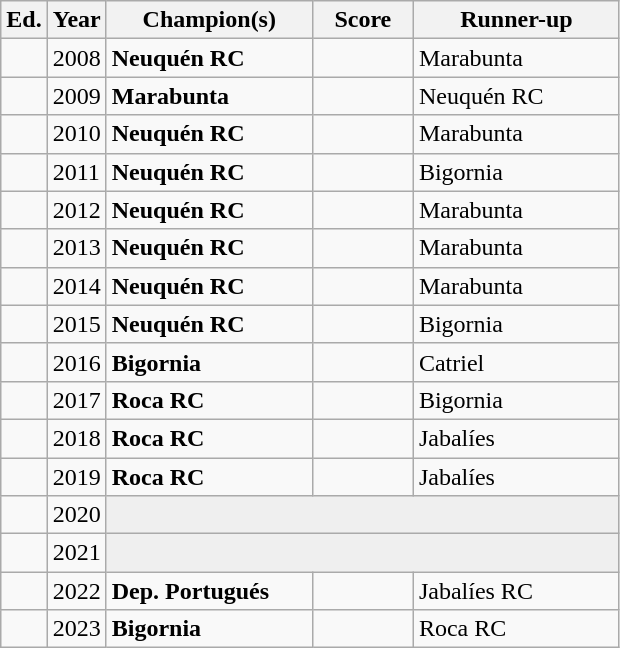<table class="wikitable sortable">
<tr>
<th width= px>Ed.</th>
<th width= px>Year</th>
<th width= 130px>Champion(s)</th>
<th width= 60px>Score</th>
<th width= 130px>Runner-up</th>
</tr>
<tr>
<td></td>
<td>2008</td>
<td><strong>Neuquén RC</strong> </td>
<td></td>
<td>Marabunta</td>
</tr>
<tr>
<td></td>
<td>2009</td>
<td><strong>Marabunta</strong> </td>
<td></td>
<td>Neuquén RC</td>
</tr>
<tr>
<td></td>
<td>2010</td>
<td><strong>Neuquén RC</strong> </td>
<td></td>
<td>Marabunta</td>
</tr>
<tr>
<td></td>
<td>2011</td>
<td><strong>Neuquén RC</strong> </td>
<td></td>
<td>Bigornia</td>
</tr>
<tr>
<td></td>
<td>2012</td>
<td><strong>Neuquén RC</strong> </td>
<td></td>
<td>Marabunta</td>
</tr>
<tr>
<td></td>
<td>2013</td>
<td><strong>Neuquén RC</strong> </td>
<td></td>
<td>Marabunta</td>
</tr>
<tr>
<td></td>
<td>2014</td>
<td><strong>Neuquén RC</strong> </td>
<td></td>
<td>Marabunta</td>
</tr>
<tr>
<td></td>
<td>2015</td>
<td><strong>Neuquén RC</strong> </td>
<td></td>
<td>Bigornia</td>
</tr>
<tr>
<td></td>
<td>2016</td>
<td><strong>Bigornia</strong> </td>
<td></td>
<td>Catriel</td>
</tr>
<tr>
<td></td>
<td>2017</td>
<td><strong>Roca RC</strong> </td>
<td></td>
<td>Bigornia</td>
</tr>
<tr>
<td></td>
<td>2018</td>
<td><strong>Roca RC</strong> </td>
<td></td>
<td>Jabalíes</td>
</tr>
<tr>
<td></td>
<td>2019</td>
<td><strong>Roca RC</strong> </td>
<td></td>
<td>Jabalíes</td>
</tr>
<tr>
<td></td>
<td>2020</td>
<td colspan=3 bgcolor=#efefef></td>
</tr>
<tr>
<td></td>
<td>2021</td>
<td colspan=3 bgcolor=#efefef></td>
</tr>
<tr>
<td></td>
<td>2022</td>
<td><strong>Dep. Portugués</strong> </td>
<td></td>
<td>Jabalíes RC</td>
</tr>
<tr>
<td></td>
<td>2023</td>
<td><strong>Bigornia</strong> </td>
<td></td>
<td>Roca RC</td>
</tr>
</table>
